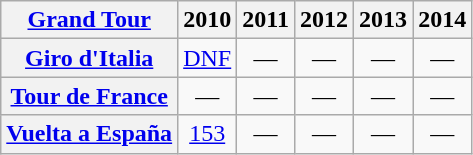<table class="wikitable plainrowheaders">
<tr>
<th scope="col"><a href='#'>Grand Tour</a></th>
<th scope="col">2010</th>
<th scope="col">2011</th>
<th scope="col">2012</th>
<th scope="col">2013</th>
<th scope="col">2014</th>
</tr>
<tr style="text-align:center;">
<th scope="row"> <a href='#'>Giro d'Italia</a></th>
<td style="text-align:center;"><a href='#'>DNF</a></td>
<td>—</td>
<td>—</td>
<td>—</td>
<td>—</td>
</tr>
<tr style="text-align:center;">
<th scope="row"> <a href='#'>Tour de France</a></th>
<td>—</td>
<td>—</td>
<td>—</td>
<td>—</td>
<td>—</td>
</tr>
<tr style="text-align:center;">
<th scope="row"> <a href='#'>Vuelta a España</a></th>
<td style="text-align:center;"><a href='#'>153</a></td>
<td>—</td>
<td>—</td>
<td>—</td>
<td>—</td>
</tr>
</table>
